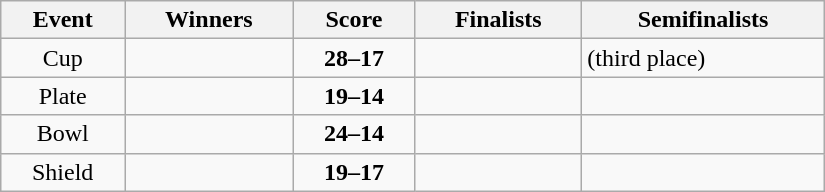<table class="wikitable" width=550 style="text-align: center">
<tr>
<th>Event</th>
<th>Winners</th>
<th>Score</th>
<th>Finalists</th>
<th>Semifinalists</th>
</tr>
<tr>
<td>Cup</td>
<td align=left><strong></strong></td>
<td><strong>28–17</strong></td>
<td align=left></td>
<td align=left> (third place)<br></td>
</tr>
<tr>
<td>Plate</td>
<td align=left><strong></strong></td>
<td><strong>19–14</strong></td>
<td align=left></td>
<td align=left><br></td>
</tr>
<tr>
<td>Bowl</td>
<td align=left><strong></strong></td>
<td><strong>24–14</strong></td>
<td align=left></td>
<td align=left><br></td>
</tr>
<tr>
<td>Shield</td>
<td align=left><strong></strong></td>
<td><strong>19–17</strong></td>
<td align=left></td>
<td align=left><br></td>
</tr>
</table>
